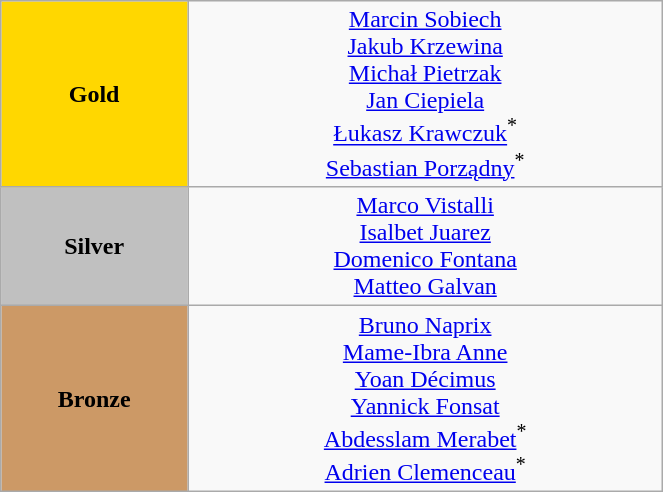<table class="wikitable" style="text-align:center; " width="35%">
<tr>
<td bgcolor="gold"><strong>Gold</strong></td>
<td><a href='#'>Marcin Sobiech</a><br><a href='#'>Jakub Krzewina</a><br><a href='#'>Michał Pietrzak</a><br><a href='#'>Jan Ciepiela</a><br><a href='#'>Łukasz Krawczuk</a><sup>*</sup><br><a href='#'>Sebastian Porządny</a><sup>*</sup><br>  <small><em></em></small></td>
</tr>
<tr>
<td bgcolor="silver"><strong>Silver</strong></td>
<td><a href='#'>Marco Vistalli</a><br><a href='#'>Isalbet Juarez</a><br><a href='#'>Domenico Fontana</a><br><a href='#'>Matteo Galvan</a><br>  <small><em></em></small></td>
</tr>
<tr>
<td bgcolor="CC9966"><strong>Bronze</strong></td>
<td><a href='#'>Bruno Naprix</a><br><a href='#'>Mame-Ibra Anne</a><br><a href='#'>Yoan Décimus</a><br><a href='#'>Yannick Fonsat</a><br><a href='#'>Abdesslam Merabet</a><sup>*</sup><br><a href='#'>Adrien Clemenceau</a><sup>*</sup><br>  <small><em></em></small></td>
</tr>
</table>
